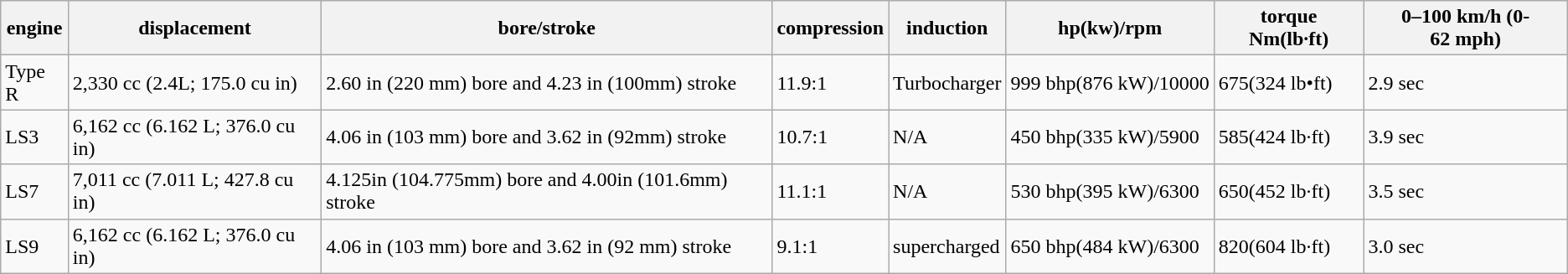<table class="wikitable sortable mw-collapsible">
<tr>
<th>engine</th>
<th>displacement</th>
<th>bore/stroke</th>
<th>compression</th>
<th>induction</th>
<th>hp(kw)/rpm</th>
<th>torque Nm(lb·ft)</th>
<th>0–100 km/h (0-62 mph)</th>
</tr>
<tr>
<td>Type R</td>
<td>2,330 cc (2.4L; 175.0 cu in)</td>
<td>2.60 in (220 mm) bore and 4.23 in (100mm) stroke</td>
<td>11.9:1</td>
<td>Turbocharger</td>
<td>999 bhp(876 kW)/10000</td>
<td>675(324 lb•ft)</td>
<td>2.9 sec</td>
</tr>
<tr>
<td>LS3</td>
<td>6,162 cc (6.162 L; 376.0 cu in)</td>
<td>4.06 in (103 mm) bore and 3.62 in (92mm) stroke</td>
<td>10.7:1</td>
<td>N/A</td>
<td>450 bhp(335 kW)/5900</td>
<td>585(424 lb·ft)</td>
<td>3.9 sec</td>
</tr>
<tr>
<td>LS7</td>
<td>7,011 cc (7.011 L; 427.8 cu in)</td>
<td>4.125in (104.775mm) bore and 4.00in (101.6mm) stroke</td>
<td>11.1:1</td>
<td>N/A</td>
<td>530 bhp(395 kW)/6300</td>
<td>650(452 lb·ft)</td>
<td>3.5 sec</td>
</tr>
<tr>
<td>LS9</td>
<td>6,162 cc (6.162 L; 376.0 cu in)</td>
<td>4.06 in (103 mm) bore and 3.62 in (92 mm) stroke</td>
<td>9.1:1</td>
<td>supercharged</td>
<td>650 bhp(484 kW)/6300</td>
<td>820(604 lb·ft)</td>
<td>3.0 sec</td>
</tr>
</table>
